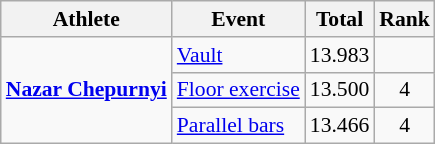<table class="wikitable" style="font-size:90%">
<tr>
<th>Athlete</th>
<th>Event</th>
<th>Total</th>
<th>Rank</th>
</tr>
<tr align=center>
<td align=left rowspan="3"><strong><a href='#'>Nazar Chepurnyi</a></strong></td>
<td align=left><a href='#'>Vault</a></td>
<td>13.983</td>
<td></td>
</tr>
<tr align=center>
<td align=left><a href='#'>Floor exercise</a></td>
<td>13.500</td>
<td>4</td>
</tr>
<tr align=center>
<td align=left><a href='#'>Parallel bars</a></td>
<td>13.466</td>
<td>4</td>
</tr>
</table>
